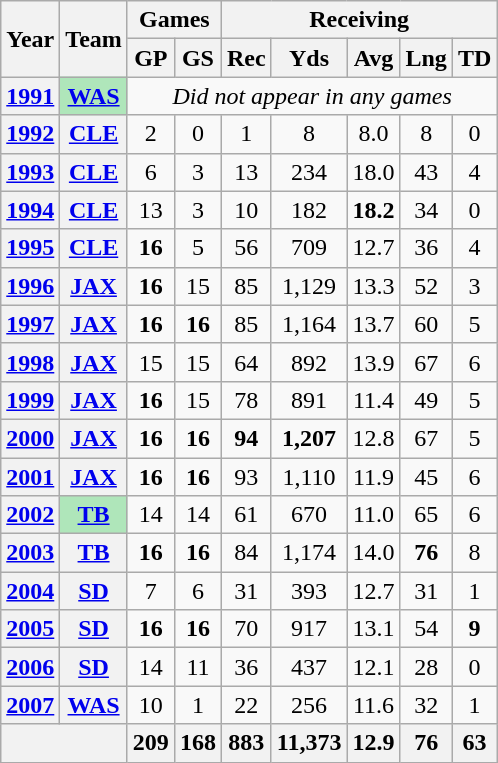<table class="wikitable" style="text-align:center;">
<tr>
<th rowspan="2">Year</th>
<th rowspan="2">Team</th>
<th colspan="2">Games</th>
<th colspan="5">Receiving</th>
</tr>
<tr>
<th>GP</th>
<th>GS</th>
<th>Rec</th>
<th>Yds</th>
<th>Avg</th>
<th>Lng</th>
<th>TD</th>
</tr>
<tr>
<th><a href='#'>1991</a></th>
<th style="background:#afe6ba;"><a href='#'>WAS</a></th>
<td colspan="7"><em>Did not appear in any games</em></td>
</tr>
<tr>
<th><a href='#'>1992</a></th>
<th><a href='#'>CLE</a></th>
<td>2</td>
<td>0</td>
<td>1</td>
<td>8</td>
<td>8.0</td>
<td>8</td>
<td>0</td>
</tr>
<tr>
<th><a href='#'>1993</a></th>
<th><a href='#'>CLE</a></th>
<td>6</td>
<td>3</td>
<td>13</td>
<td>234</td>
<td>18.0</td>
<td>43</td>
<td>4</td>
</tr>
<tr>
<th><a href='#'>1994</a></th>
<th><a href='#'>CLE</a></th>
<td>13</td>
<td>3</td>
<td>10</td>
<td>182</td>
<td><strong>18.2</strong></td>
<td>34</td>
<td>0</td>
</tr>
<tr>
<th><a href='#'>1995</a></th>
<th><a href='#'>CLE</a></th>
<td><strong>16</strong></td>
<td>5</td>
<td>56</td>
<td>709</td>
<td>12.7</td>
<td>36</td>
<td>4</td>
</tr>
<tr>
<th><a href='#'>1996</a></th>
<th><a href='#'>JAX</a></th>
<td><strong>16</strong></td>
<td>15</td>
<td>85</td>
<td>1,129</td>
<td>13.3</td>
<td>52</td>
<td>3</td>
</tr>
<tr>
<th><a href='#'>1997</a></th>
<th><a href='#'>JAX</a></th>
<td><strong>16</strong></td>
<td><strong>16</strong></td>
<td>85</td>
<td>1,164</td>
<td>13.7</td>
<td>60</td>
<td>5</td>
</tr>
<tr>
<th><a href='#'>1998</a></th>
<th><a href='#'>JAX</a></th>
<td>15</td>
<td>15</td>
<td>64</td>
<td>892</td>
<td>13.9</td>
<td>67</td>
<td>6</td>
</tr>
<tr>
<th><a href='#'>1999</a></th>
<th><a href='#'>JAX</a></th>
<td><strong>16</strong></td>
<td>15</td>
<td>78</td>
<td>891</td>
<td>11.4</td>
<td>49</td>
<td>5</td>
</tr>
<tr>
<th><a href='#'>2000</a></th>
<th><a href='#'>JAX</a></th>
<td><strong>16</strong></td>
<td><strong>16</strong></td>
<td><strong>94</strong></td>
<td><strong>1,207</strong></td>
<td>12.8</td>
<td>67</td>
<td>5</td>
</tr>
<tr>
<th><a href='#'>2001</a></th>
<th><a href='#'>JAX</a></th>
<td><strong>16</strong></td>
<td><strong>16</strong></td>
<td>93</td>
<td>1,110</td>
<td>11.9</td>
<td>45</td>
<td>6</td>
</tr>
<tr>
<th><a href='#'>2002</a></th>
<th style="background:#afe6ba;"><a href='#'>TB</a></th>
<td>14</td>
<td>14</td>
<td>61</td>
<td>670</td>
<td>11.0</td>
<td>65</td>
<td>6</td>
</tr>
<tr>
<th><a href='#'>2003</a></th>
<th><a href='#'>TB</a></th>
<td><strong>16</strong></td>
<td><strong>16</strong></td>
<td>84</td>
<td>1,174</td>
<td>14.0</td>
<td><strong>76</strong></td>
<td>8</td>
</tr>
<tr>
<th><a href='#'>2004</a></th>
<th><a href='#'>SD</a></th>
<td>7</td>
<td>6</td>
<td>31</td>
<td>393</td>
<td>12.7</td>
<td>31</td>
<td>1</td>
</tr>
<tr>
<th><a href='#'>2005</a></th>
<th><a href='#'>SD</a></th>
<td><strong>16</strong></td>
<td><strong>16</strong></td>
<td>70</td>
<td>917</td>
<td>13.1</td>
<td>54</td>
<td><strong>9</strong></td>
</tr>
<tr>
<th><a href='#'>2006</a></th>
<th><a href='#'>SD</a></th>
<td>14</td>
<td>11</td>
<td>36</td>
<td>437</td>
<td>12.1</td>
<td>28</td>
<td>0</td>
</tr>
<tr>
<th><a href='#'>2007</a></th>
<th><a href='#'>WAS</a></th>
<td>10</td>
<td>1</td>
<td>22</td>
<td>256</td>
<td>11.6</td>
<td>32</td>
<td>1</td>
</tr>
<tr>
<th colspan="2"></th>
<th>209</th>
<th>168</th>
<th>883</th>
<th>11,373</th>
<th>12.9</th>
<th>76</th>
<th>63</th>
</tr>
</table>
